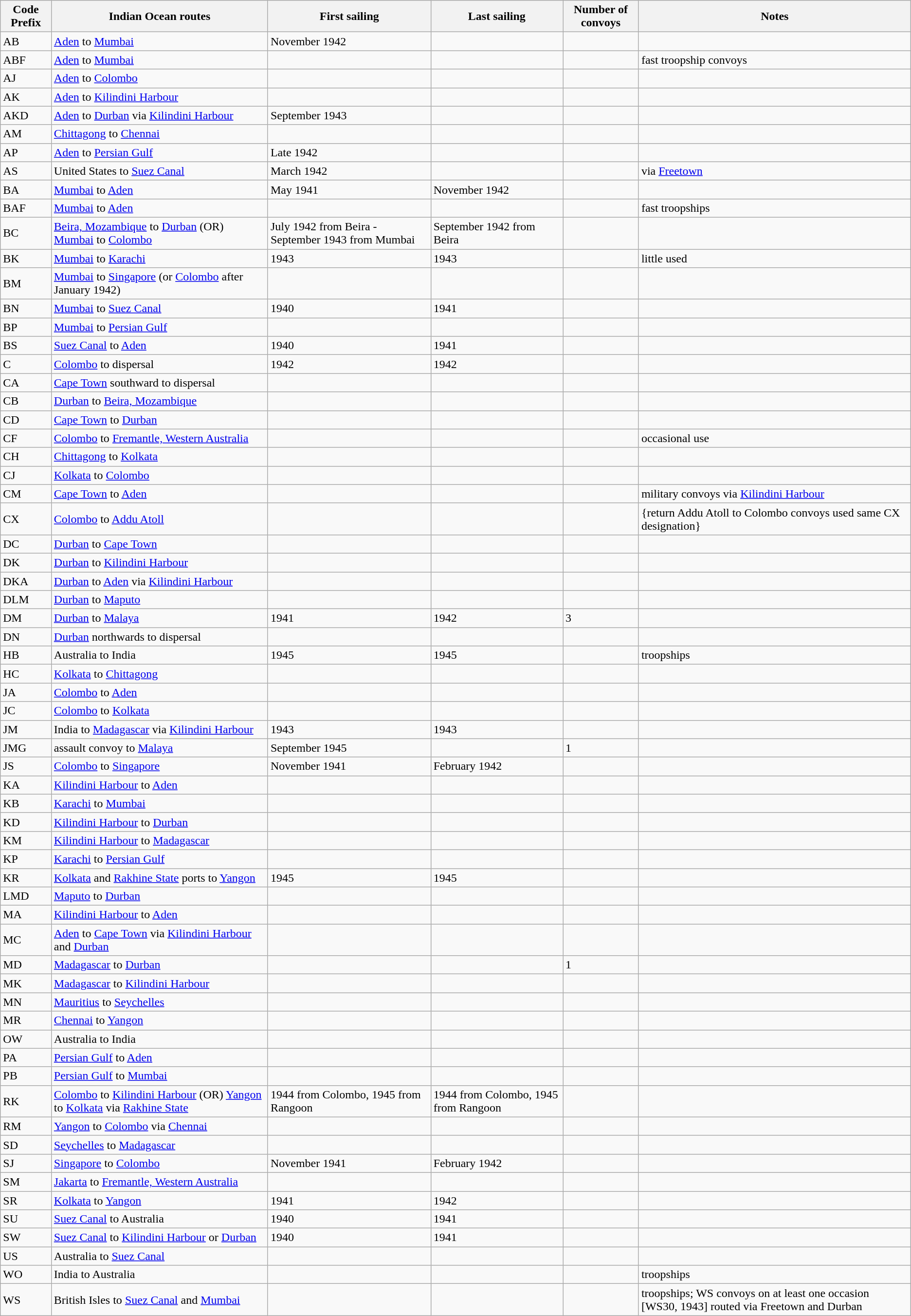<table class="wikitable">
<tr>
<th>Code Prefix</th>
<th>Indian Ocean routes</th>
<th>First sailing</th>
<th>Last sailing</th>
<th>Number of convoys</th>
<th>Notes</th>
</tr>
<tr>
<td>AB</td>
<td><a href='#'>Aden</a> to <a href='#'>Mumbai</a></td>
<td>November 1942</td>
<td></td>
<td></td>
<td></td>
</tr>
<tr>
<td>ABF</td>
<td><a href='#'>Aden</a> to <a href='#'>Mumbai</a></td>
<td></td>
<td></td>
<td></td>
<td>fast troopship convoys</td>
</tr>
<tr>
<td>AJ</td>
<td><a href='#'>Aden</a> to <a href='#'>Colombo</a></td>
<td></td>
<td></td>
<td></td>
<td></td>
</tr>
<tr>
<td>AK</td>
<td><a href='#'>Aden</a> to <a href='#'>Kilindini Harbour</a></td>
<td></td>
<td></td>
<td></td>
<td></td>
</tr>
<tr>
<td>AKD</td>
<td><a href='#'>Aden</a> to <a href='#'>Durban</a> via <a href='#'>Kilindini Harbour</a></td>
<td>September 1943</td>
<td></td>
<td></td>
<td></td>
</tr>
<tr>
<td>AM</td>
<td><a href='#'>Chittagong</a> to <a href='#'>Chennai</a></td>
<td></td>
<td></td>
<td></td>
<td></td>
</tr>
<tr>
<td>AP</td>
<td><a href='#'>Aden</a> to <a href='#'>Persian Gulf</a></td>
<td>Late 1942</td>
<td></td>
<td></td>
<td></td>
</tr>
<tr>
<td>AS</td>
<td>United States to <a href='#'>Suez Canal</a></td>
<td>March 1942</td>
<td></td>
<td></td>
<td>via <a href='#'>Freetown</a></td>
</tr>
<tr>
<td>BA</td>
<td><a href='#'>Mumbai</a> to <a href='#'>Aden</a></td>
<td>May 1941</td>
<td>November 1942</td>
<td></td>
<td></td>
</tr>
<tr>
<td>BAF</td>
<td><a href='#'>Mumbai</a> to <a href='#'>Aden</a></td>
<td></td>
<td></td>
<td></td>
<td>fast troopships</td>
</tr>
<tr>
<td>BC</td>
<td><a href='#'>Beira, Mozambique</a> to <a href='#'>Durban</a> (OR) <a href='#'>Mumbai</a> to <a href='#'>Colombo</a></td>
<td>July 1942 from Beira - September 1943 from Mumbai</td>
<td>September 1942 from Beira</td>
<td></td>
<td></td>
</tr>
<tr>
<td>BK</td>
<td><a href='#'>Mumbai</a> to <a href='#'>Karachi</a></td>
<td>1943</td>
<td>1943</td>
<td></td>
<td>little used</td>
</tr>
<tr>
<td>BM</td>
<td><a href='#'>Mumbai</a> to <a href='#'>Singapore</a> (or <a href='#'>Colombo</a> after January 1942)</td>
<td></td>
<td></td>
<td></td>
<td></td>
</tr>
<tr>
<td>BN</td>
<td><a href='#'>Mumbai</a> to <a href='#'>Suez Canal</a></td>
<td>1940</td>
<td>1941</td>
<td></td>
<td></td>
</tr>
<tr>
<td>BP</td>
<td><a href='#'>Mumbai</a> to <a href='#'>Persian Gulf</a></td>
<td></td>
<td></td>
<td></td>
<td></td>
</tr>
<tr>
<td>BS</td>
<td><a href='#'>Suez Canal</a> to <a href='#'>Aden</a></td>
<td>1940</td>
<td>1941</td>
<td></td>
<td></td>
</tr>
<tr>
<td>C</td>
<td><a href='#'>Colombo</a> to dispersal</td>
<td>1942</td>
<td>1942</td>
<td></td>
<td></td>
</tr>
<tr>
<td>CA</td>
<td><a href='#'>Cape Town</a> southward to dispersal</td>
<td></td>
<td></td>
<td></td>
<td></td>
</tr>
<tr>
<td>CB</td>
<td><a href='#'>Durban</a> to <a href='#'>Beira, Mozambique</a></td>
<td></td>
<td></td>
<td></td>
<td></td>
</tr>
<tr>
<td>CD</td>
<td><a href='#'>Cape Town</a> to <a href='#'>Durban</a></td>
<td></td>
<td></td>
<td></td>
<td></td>
</tr>
<tr>
<td>CF</td>
<td><a href='#'>Colombo</a> to <a href='#'>Fremantle, Western Australia</a></td>
<td></td>
<td></td>
<td></td>
<td>occasional use</td>
</tr>
<tr>
<td>CH</td>
<td><a href='#'>Chittagong</a> to <a href='#'>Kolkata</a></td>
<td></td>
<td></td>
<td></td>
<td></td>
</tr>
<tr>
<td>CJ</td>
<td><a href='#'>Kolkata</a> to <a href='#'>Colombo</a></td>
<td></td>
<td></td>
<td></td>
<td></td>
</tr>
<tr>
<td>CM</td>
<td><a href='#'>Cape Town</a> to <a href='#'>Aden</a></td>
<td></td>
<td></td>
<td></td>
<td>military convoys via <a href='#'>Kilindini Harbour</a></td>
</tr>
<tr>
<td>CX</td>
<td><a href='#'>Colombo</a> to <a href='#'>Addu Atoll</a></td>
<td></td>
<td></td>
<td></td>
<td>{return Addu Atoll to Colombo convoys used same CX designation}</td>
</tr>
<tr>
<td>DC</td>
<td><a href='#'>Durban</a> to <a href='#'>Cape Town</a></td>
<td></td>
<td></td>
<td></td>
<td></td>
</tr>
<tr>
<td>DK</td>
<td><a href='#'>Durban</a> to <a href='#'>Kilindini Harbour</a></td>
<td></td>
<td></td>
<td></td>
<td></td>
</tr>
<tr>
<td>DKA</td>
<td><a href='#'>Durban</a> to <a href='#'>Aden</a> via <a href='#'>Kilindini Harbour</a></td>
<td></td>
<td></td>
<td></td>
<td></td>
</tr>
<tr>
<td>DLM</td>
<td><a href='#'>Durban</a> to <a href='#'>Maputo</a></td>
<td></td>
<td></td>
<td></td>
<td></td>
</tr>
<tr>
<td>DM</td>
<td><a href='#'>Durban</a> to <a href='#'>Malaya</a></td>
<td>1941</td>
<td>1942</td>
<td>3</td>
<td></td>
</tr>
<tr>
<td>DN</td>
<td><a href='#'>Durban</a> northwards to dispersal</td>
<td></td>
<td></td>
<td></td>
<td></td>
</tr>
<tr>
<td>HB</td>
<td>Australia to India</td>
<td>1945</td>
<td>1945</td>
<td></td>
<td>troopships</td>
</tr>
<tr>
<td>HC</td>
<td><a href='#'>Kolkata</a> to <a href='#'>Chittagong</a></td>
<td></td>
<td></td>
<td></td>
<td></td>
</tr>
<tr>
<td>JA</td>
<td><a href='#'>Colombo</a> to <a href='#'>Aden</a></td>
<td></td>
<td></td>
<td></td>
<td></td>
</tr>
<tr>
<td>JC</td>
<td><a href='#'>Colombo</a> to <a href='#'>Kolkata</a></td>
<td></td>
<td></td>
<td></td>
<td></td>
</tr>
<tr>
<td>JM</td>
<td>India to <a href='#'>Madagascar</a> via <a href='#'>Kilindini Harbour</a></td>
<td>1943</td>
<td>1943</td>
<td></td>
<td></td>
</tr>
<tr>
<td>JMG</td>
<td>assault convoy to <a href='#'>Malaya</a></td>
<td>September 1945</td>
<td></td>
<td>1</td>
<td></td>
</tr>
<tr>
<td>JS</td>
<td><a href='#'>Colombo</a> to <a href='#'>Singapore</a></td>
<td>November 1941</td>
<td>February 1942</td>
<td></td>
<td></td>
</tr>
<tr>
<td>KA</td>
<td><a href='#'>Kilindini Harbour</a> to <a href='#'>Aden</a></td>
<td></td>
<td></td>
<td></td>
<td></td>
</tr>
<tr>
<td>KB</td>
<td><a href='#'>Karachi</a> to <a href='#'>Mumbai</a></td>
<td></td>
<td></td>
<td></td>
<td></td>
</tr>
<tr>
<td>KD</td>
<td><a href='#'>Kilindini Harbour</a> to <a href='#'>Durban</a></td>
<td></td>
<td></td>
<td></td>
<td></td>
</tr>
<tr>
<td>KM</td>
<td><a href='#'>Kilindini Harbour</a> to <a href='#'>Madagascar</a></td>
<td></td>
<td></td>
<td></td>
<td></td>
</tr>
<tr>
<td>KP</td>
<td><a href='#'>Karachi</a> to <a href='#'>Persian Gulf</a></td>
<td></td>
<td></td>
<td></td>
<td></td>
</tr>
<tr>
<td>KR</td>
<td><a href='#'>Kolkata</a> and <a href='#'>Rakhine State</a> ports to <a href='#'>Yangon</a></td>
<td>1945</td>
<td>1945</td>
<td></td>
<td></td>
</tr>
<tr>
<td>LMD</td>
<td><a href='#'>Maputo</a> to <a href='#'>Durban</a></td>
<td></td>
<td></td>
<td></td>
<td></td>
</tr>
<tr>
<td>MA</td>
<td><a href='#'>Kilindini Harbour</a> to <a href='#'>Aden</a></td>
<td></td>
<td></td>
<td></td>
<td></td>
</tr>
<tr>
<td>MC</td>
<td><a href='#'>Aden</a> to <a href='#'>Cape Town</a> via <a href='#'>Kilindini Harbour</a> and <a href='#'>Durban</a></td>
<td></td>
<td></td>
<td></td>
<td></td>
</tr>
<tr>
<td>MD</td>
<td><a href='#'>Madagascar</a> to <a href='#'>Durban</a></td>
<td></td>
<td></td>
<td>1</td>
<td></td>
</tr>
<tr>
<td>MK</td>
<td><a href='#'>Madagascar</a> to <a href='#'>Kilindini Harbour</a></td>
<td></td>
<td></td>
<td></td>
<td></td>
</tr>
<tr>
<td>MN</td>
<td><a href='#'>Mauritius</a> to <a href='#'>Seychelles</a></td>
<td></td>
<td></td>
<td></td>
<td></td>
</tr>
<tr>
<td>MR</td>
<td><a href='#'>Chennai</a> to <a href='#'>Yangon</a></td>
<td></td>
<td></td>
<td></td>
<td></td>
</tr>
<tr>
<td>OW</td>
<td>Australia to India</td>
<td></td>
<td></td>
<td></td>
<td></td>
</tr>
<tr>
<td>PA</td>
<td><a href='#'>Persian Gulf</a> to <a href='#'>Aden</a></td>
<td></td>
<td></td>
<td></td>
<td></td>
</tr>
<tr>
<td>PB</td>
<td><a href='#'>Persian Gulf</a> to <a href='#'>Mumbai</a></td>
<td></td>
<td></td>
<td></td>
<td></td>
</tr>
<tr>
<td>RK</td>
<td><a href='#'>Colombo</a> to <a href='#'>Kilindini Harbour</a> (OR) <a href='#'>Yangon</a> to <a href='#'>Kolkata</a> via <a href='#'>Rakhine State</a></td>
<td>1944 from Colombo, 1945 from Rangoon</td>
<td>1944 from Colombo, 1945 from Rangoon</td>
<td></td>
<td></td>
</tr>
<tr>
<td>RM</td>
<td><a href='#'>Yangon</a> to <a href='#'>Colombo</a> via <a href='#'>Chennai</a></td>
<td></td>
<td></td>
<td></td>
<td></td>
</tr>
<tr>
<td>SD</td>
<td><a href='#'>Seychelles</a> to <a href='#'>Madagascar</a></td>
<td></td>
<td></td>
<td></td>
<td></td>
</tr>
<tr>
<td>SJ</td>
<td><a href='#'>Singapore</a> to <a href='#'>Colombo</a></td>
<td>November 1941</td>
<td>February 1942</td>
<td></td>
<td></td>
</tr>
<tr>
<td>SM</td>
<td><a href='#'>Jakarta</a> to <a href='#'>Fremantle, Western Australia</a></td>
<td></td>
<td></td>
<td></td>
<td></td>
</tr>
<tr>
<td>SR</td>
<td><a href='#'>Kolkata</a> to <a href='#'>Yangon</a></td>
<td>1941</td>
<td>1942</td>
<td></td>
<td></td>
</tr>
<tr>
<td>SU</td>
<td><a href='#'>Suez Canal</a> to Australia</td>
<td>1940</td>
<td>1941</td>
<td></td>
<td></td>
</tr>
<tr>
<td>SW</td>
<td><a href='#'>Suez Canal</a> to <a href='#'>Kilindini Harbour</a> or <a href='#'>Durban</a></td>
<td>1940</td>
<td>1941</td>
<td></td>
<td></td>
</tr>
<tr>
<td>US</td>
<td>Australia to <a href='#'>Suez Canal</a></td>
<td></td>
<td></td>
<td></td>
<td></td>
</tr>
<tr>
<td>WO</td>
<td>India to Australia</td>
<td></td>
<td></td>
<td></td>
<td>troopships</td>
</tr>
<tr>
<td>WS</td>
<td>British Isles to <a href='#'>Suez Canal</a> and <a href='#'>Mumbai</a></td>
<td></td>
<td></td>
<td></td>
<td>troopships; WS convoys on at least one occasion [WS30, 1943] routed via Freetown and Durban</td>
</tr>
</table>
